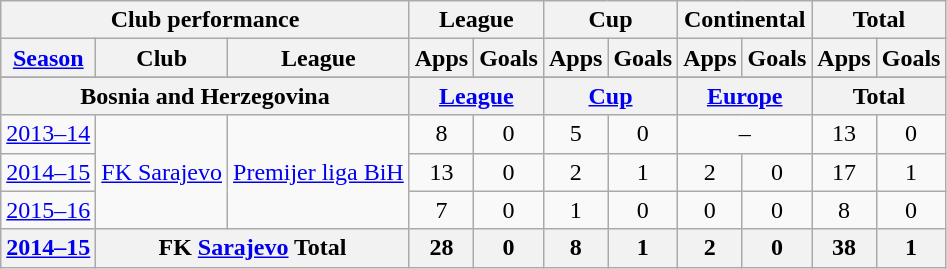<table class="wikitable" style="text-align:center">
<tr>
<th colspan=3>Club performance</th>
<th colspan=2>League</th>
<th colspan=2>Cup</th>
<th colspan=2>Continental</th>
<th colspan=2>Total</th>
</tr>
<tr>
<th><a href='#'>Season</a></th>
<th>Club</th>
<th>League</th>
<th>Apps</th>
<th>Goals</th>
<th>Apps</th>
<th>Goals</th>
<th>Apps</th>
<th>Goals</th>
<th>Apps</th>
<th>Goals</th>
</tr>
<tr>
</tr>
<tr>
<th colspan=3>Bosnia and Herzegovina</th>
<th colspan=2><a href='#'>League</a></th>
<th colspan=2><a href='#'>Cup</a></th>
<th colspan=2><a href='#'>Europe</a></th>
<th colspan=2>Total</th>
</tr>
<tr>
<td><a href='#'>2013–14</a></td>
<td rowspan="3"><a href='#'>FK Sarajevo</a></td>
<td rowspan="3"><a href='#'>Premijer liga BiH</a></td>
<td>8</td>
<td>0</td>
<td>5</td>
<td>0</td>
<td colspan="2">–</td>
<td>13</td>
<td>0</td>
</tr>
<tr>
<td><a href='#'>2014–15</a></td>
<td>13</td>
<td>0</td>
<td>2</td>
<td>1</td>
<td>2</td>
<td>0</td>
<td>17</td>
<td>1</td>
</tr>
<tr>
<td><a href='#'>2015–16</a></td>
<td>7</td>
<td>0</td>
<td>1</td>
<td>0</td>
<td>0</td>
<td>0</td>
<td>8</td>
<td>0</td>
</tr>
<tr>
<th><a href='#'>2014–15</a></th>
<th colspan=2>FK <a href='#'>Sarajevo</a> Total</th>
<th>28</th>
<th>0</th>
<th>8</th>
<th>1</th>
<th>2</th>
<th>0</th>
<th>38</th>
<th>1</th>
</tr>
</table>
